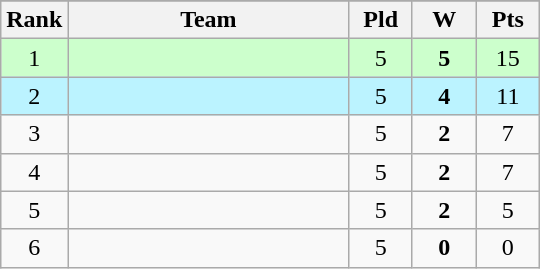<table class="wikitable">
<tr>
</tr>
<tr>
<th style="width:35px;">Rank</th>
<th style="width:180px;">Team</th>
<th style="width:35px;">Pld</th>
<th style="width:35px;">W</th>
<th style="width:35px;">Pts</th>
</tr>
<tr bgcolor=#ccffcc>
<td align=center>1</td>
<td></td>
<td align=center>5</td>
<td align=center><strong>5</strong></td>
<td align=center>15</td>
</tr>
<tr bgcolor=#bbf3ff>
<td align=center>2</td>
<td></td>
<td align=center>5</td>
<td align=center><strong>4</strong></td>
<td align=center>11</td>
</tr>
<tr>
<td align=center>3</td>
<td></td>
<td align=center>5</td>
<td align=center><strong>2</strong></td>
<td align=center>7</td>
</tr>
<tr>
<td align=center>4</td>
<td></td>
<td align=center>5</td>
<td align=center><strong>2</strong></td>
<td align=center>7</td>
</tr>
<tr>
<td align=center>5</td>
<td></td>
<td align=center>5</td>
<td align=center><strong>2</strong></td>
<td align=center>5</td>
</tr>
<tr>
<td align=center>6</td>
<td></td>
<td align=center>5</td>
<td align=center><strong>0</strong></td>
<td align=center>0</td>
</tr>
</table>
